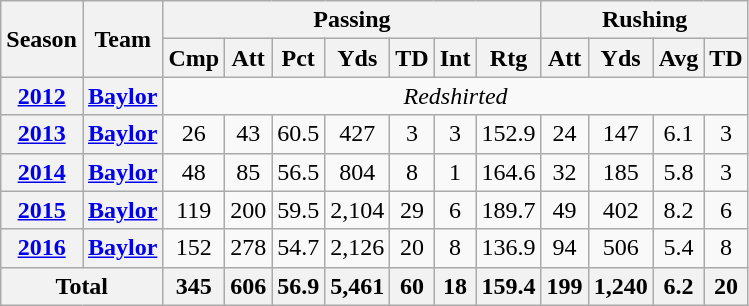<table class="wikitable" style="text-align:center;">
<tr>
<th rowspan="2">Season</th>
<th rowspan="2">Team</th>
<th colspan="7">Passing</th>
<th colspan="4">Rushing</th>
</tr>
<tr>
<th>Cmp</th>
<th>Att</th>
<th>Pct</th>
<th>Yds</th>
<th>TD</th>
<th>Int</th>
<th>Rtg</th>
<th>Att</th>
<th>Yds</th>
<th>Avg</th>
<th>TD</th>
</tr>
<tr>
<th><a href='#'>2012</a></th>
<th><a href='#'>Baylor</a></th>
<td colspan="12"><em>Redshirted</em></td>
</tr>
<tr>
<th><a href='#'>2013</a></th>
<th><a href='#'>Baylor</a></th>
<td>26</td>
<td>43</td>
<td>60.5</td>
<td>427</td>
<td>3</td>
<td>3</td>
<td>152.9</td>
<td>24</td>
<td>147</td>
<td>6.1</td>
<td>3</td>
</tr>
<tr>
<th><a href='#'>2014</a></th>
<th><a href='#'>Baylor</a></th>
<td>48</td>
<td>85</td>
<td>56.5</td>
<td>804</td>
<td>8</td>
<td>1</td>
<td>164.6</td>
<td>32</td>
<td>185</td>
<td>5.8</td>
<td>3</td>
</tr>
<tr>
<th><a href='#'>2015</a></th>
<th><a href='#'>Baylor</a></th>
<td>119</td>
<td>200</td>
<td>59.5</td>
<td>2,104</td>
<td>29</td>
<td>6</td>
<td>189.7</td>
<td>49</td>
<td>402</td>
<td>8.2</td>
<td>6</td>
</tr>
<tr>
<th><a href='#'>2016</a></th>
<th><a href='#'>Baylor</a></th>
<td>152</td>
<td>278</td>
<td>54.7</td>
<td>2,126</td>
<td>20</td>
<td>8</td>
<td>136.9</td>
<td>94</td>
<td>506</td>
<td>5.4</td>
<td>8</td>
</tr>
<tr>
<th colspan="2">Total</th>
<th>345</th>
<th>606</th>
<th>56.9</th>
<th>5,461</th>
<th>60</th>
<th>18</th>
<th>159.4</th>
<th>199</th>
<th>1,240</th>
<th>6.2</th>
<th>20</th>
</tr>
</table>
